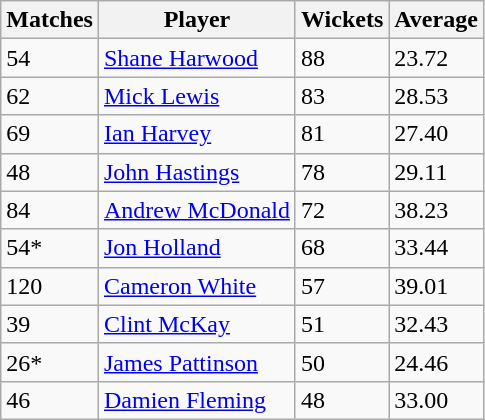<table class="wikitable">
<tr>
<th>Matches</th>
<th>Player</th>
<th>Wickets</th>
<th>Average</th>
</tr>
<tr>
<td>54</td>
<td><a href='#'>Shane Harwood</a></td>
<td>88</td>
<td>23.72</td>
</tr>
<tr>
<td>62</td>
<td><a href='#'>Mick Lewis</a></td>
<td>83</td>
<td>28.53</td>
</tr>
<tr>
<td>69</td>
<td><a href='#'>Ian Harvey</a></td>
<td>81</td>
<td>27.40</td>
</tr>
<tr>
<td>48</td>
<td><a href='#'>John Hastings</a></td>
<td>78</td>
<td>29.11</td>
</tr>
<tr>
<td>84</td>
<td><a href='#'>Andrew McDonald</a></td>
<td>72</td>
<td>38.23</td>
</tr>
<tr>
<td>54*</td>
<td><a href='#'>Jon Holland</a></td>
<td>68</td>
<td>33.44</td>
</tr>
<tr>
<td>120</td>
<td><a href='#'>Cameron White</a></td>
<td>57</td>
<td>39.01</td>
</tr>
<tr>
<td>39</td>
<td><a href='#'>Clint McKay</a></td>
<td>51</td>
<td>32.43</td>
</tr>
<tr>
<td>26*</td>
<td><a href='#'>James Pattinson</a></td>
<td>50</td>
<td>24.46</td>
</tr>
<tr>
<td>46</td>
<td><a href='#'>Damien Fleming</a></td>
<td>48</td>
<td>33.00</td>
</tr>
</table>
